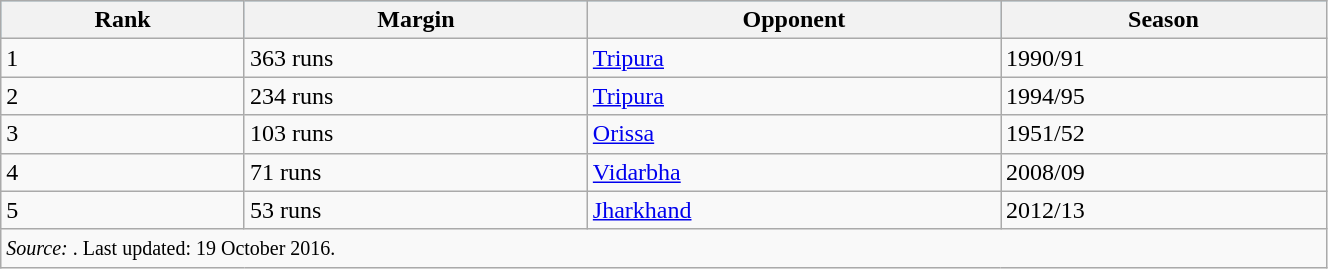<table class="wikitable" width=70%>
<tr bgcolor=#87cef>
<th>Rank</th>
<th>Margin</th>
<th>Opponent</th>
<th>Season</th>
</tr>
<tr>
<td>1</td>
<td>363 runs</td>
<td><a href='#'>Tripura</a></td>
<td>1990/91</td>
</tr>
<tr>
<td>2</td>
<td>234 runs</td>
<td><a href='#'>Tripura</a></td>
<td>1994/95</td>
</tr>
<tr>
<td>3</td>
<td>103 runs</td>
<td><a href='#'>Orissa</a></td>
<td>1951/52</td>
</tr>
<tr>
<td>4</td>
<td>71 runs</td>
<td><a href='#'>Vidarbha</a></td>
<td>2008/09</td>
</tr>
<tr>
<td>5</td>
<td>53 runs</td>
<td><a href='#'>Jharkhand</a></td>
<td>2012/13</td>
</tr>
<tr>
<td colspan=4><small><em>Source: </em>. Last updated: 19 October 2016.</small></td>
</tr>
</table>
